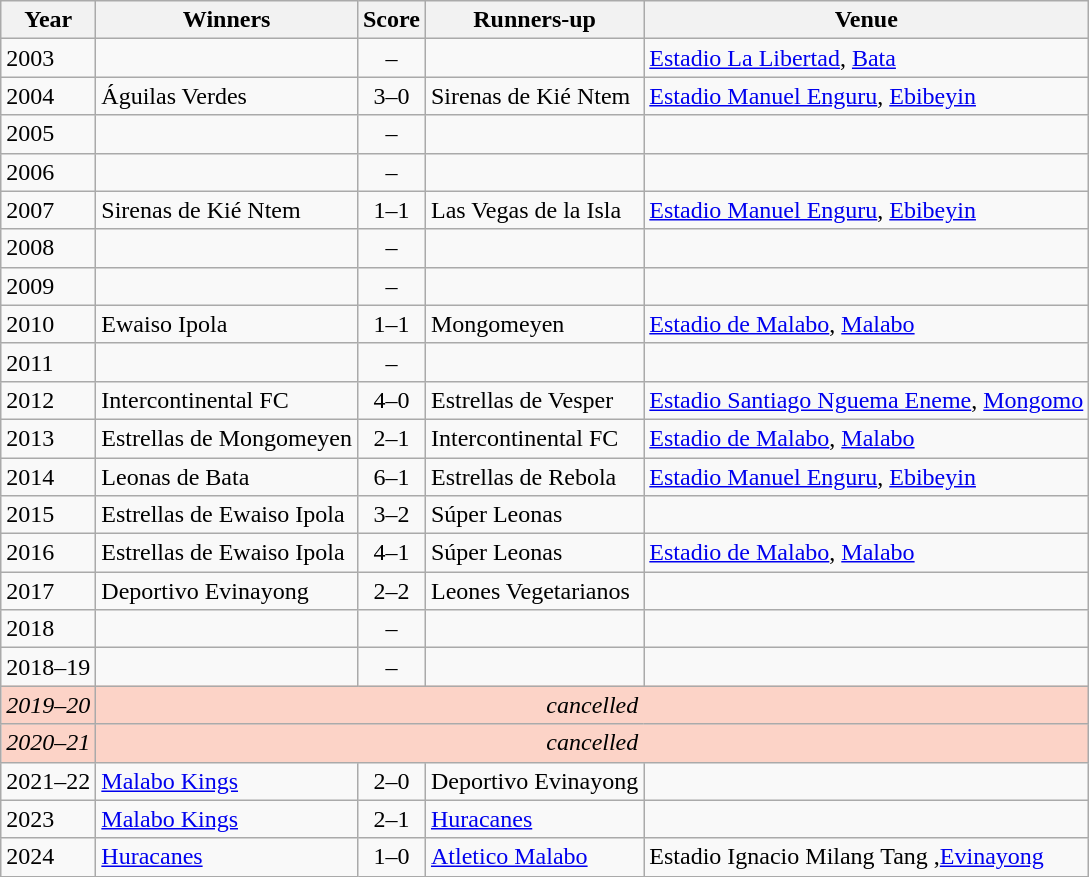<table class="sortable wikitable">
<tr>
<th>Year</th>
<th>Winners</th>
<th>Score</th>
<th>Runners-up</th>
<th>Venue</th>
</tr>
<tr>
<td>2003</td>
<td></td>
<td align=center>–</td>
<td></td>
<td><a href='#'>Estadio La Libertad</a>, <a href='#'>Bata</a></td>
</tr>
<tr>
<td>2004</td>
<td>Águilas Verdes</td>
<td align=center>3–0</td>
<td>Sirenas de Kié Ntem</td>
<td><a href='#'>Estadio Manuel Enguru</a>, <a href='#'>Ebibeyin</a></td>
</tr>
<tr>
<td>2005</td>
<td></td>
<td align=center>–</td>
<td></td>
<td></td>
</tr>
<tr>
<td>2006</td>
<td></td>
<td align=center>–</td>
<td></td>
<td></td>
</tr>
<tr>
<td>2007</td>
<td>Sirenas de Kié Ntem</td>
<td align=center>1–1 </td>
<td>Las Vegas de la Isla</td>
<td><a href='#'>Estadio Manuel Enguru</a>, <a href='#'>Ebibeyin</a></td>
</tr>
<tr>
<td>2008</td>
<td></td>
<td align=center>–</td>
<td></td>
<td></td>
</tr>
<tr>
<td>2009</td>
<td></td>
<td align=center>–</td>
<td></td>
<td></td>
</tr>
<tr>
<td>2010</td>
<td>Ewaiso Ipola</td>
<td align=center>1–1 </td>
<td>Mongomeyen</td>
<td><a href='#'>Estadio de Malabo</a>, <a href='#'>Malabo</a></td>
</tr>
<tr>
<td>2011</td>
<td></td>
<td align=center>–</td>
<td></td>
<td></td>
</tr>
<tr>
<td>2012</td>
<td>Intercontinental FC</td>
<td align=center>4–0</td>
<td>Estrellas de Vesper</td>
<td><a href='#'>Estadio Santiago Nguema Eneme</a>, <a href='#'>Mongomo</a></td>
</tr>
<tr>
<td>2013</td>
<td>Estrellas de Mongomeyen</td>
<td align=center>2–1</td>
<td>Intercontinental FC</td>
<td><a href='#'>Estadio de Malabo</a>, <a href='#'>Malabo</a></td>
</tr>
<tr>
<td>2014</td>
<td>Leonas de Bata</td>
<td align=center>6–1</td>
<td>Estrellas de Rebola</td>
<td><a href='#'>Estadio Manuel Enguru</a>, <a href='#'>Ebibeyin</a></td>
</tr>
<tr>
<td>2015</td>
<td>Estrellas de Ewaiso Ipola</td>
<td align=center>3–2</td>
<td>Súper Leonas</td>
<td></td>
</tr>
<tr>
<td>2016</td>
<td>Estrellas de Ewaiso Ipola</td>
<td align=center>4–1</td>
<td>Súper Leonas</td>
<td><a href='#'>Estadio de Malabo</a>, <a href='#'>Malabo</a></td>
</tr>
<tr>
<td>2017</td>
<td>Deportivo Evinayong</td>
<td align=center>2–2 </td>
<td>Leones Vegetarianos</td>
<td></td>
</tr>
<tr>
<td>2018</td>
<td></td>
<td align=center>–</td>
<td></td>
<td></td>
</tr>
<tr>
<td>2018–19</td>
<td></td>
<td align=center>–</td>
<td></td>
<td></td>
</tr>
<tr bgcolor=#fcd3c7>
<td><em>2019–20</em></td>
<td align=center colspan=4><em>cancelled</em></td>
</tr>
<tr bgcolor=#fcd3c7>
<td><em>2020–21</em></td>
<td align=center colspan=4><em>cancelled</em></td>
</tr>
<tr>
<td>2021–22</td>
<td><a href='#'>Malabo Kings</a></td>
<td align=center>2–0</td>
<td>Deportivo Evinayong</td>
<td></td>
</tr>
<tr>
<td>2023</td>
<td><a href='#'>Malabo Kings</a></td>
<td align=center>2–1</td>
<td><a href='#'>Huracanes</a></td>
<td></td>
</tr>
<tr>
<td>2024</td>
<td><a href='#'>Huracanes</a></td>
<td align=center>1–0</td>
<td><a href='#'>Atletico Malabo</a></td>
<td>Estadio Ignacio Milang Tang ,<a href='#'>Evinayong</a></td>
</tr>
</table>
